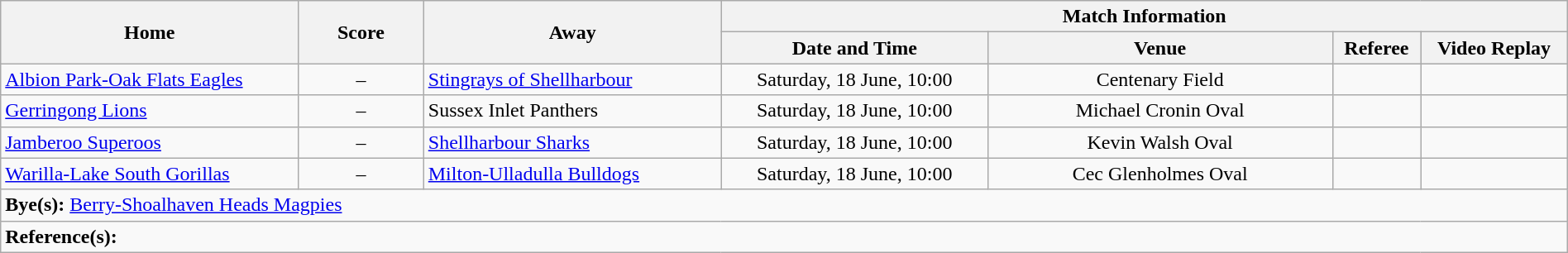<table class="wikitable" width="100% text-align:center;">
<tr>
<th rowspan="2" width="19%">Home</th>
<th rowspan="2" width="8%">Score</th>
<th rowspan="2" width="19%">Away</th>
<th colspan="4">Match Information</th>
</tr>
<tr bgcolor="#CCCCCC">
<th width="17%">Date and Time</th>
<th width="22%">Venue</th>
<th>Referee</th>
<th>Video Replay</th>
</tr>
<tr>
<td> <a href='#'>Albion Park-Oak Flats Eagles</a></td>
<td style="text-align:center;">–</td>
<td> <a href='#'>Stingrays of Shellharbour</a></td>
<td style="text-align:center;">Saturday, 18 June, 10:00</td>
<td style="text-align:center;">Centenary Field</td>
<td style="text-align:center;"></td>
<td style="text-align:center;"></td>
</tr>
<tr>
<td> <a href='#'>Gerringong Lions</a></td>
<td style="text-align:center;">–</td>
<td> Sussex Inlet Panthers</td>
<td style="text-align:center;">Saturday, 18 June, 10:00</td>
<td style="text-align:center;">Michael Cronin Oval</td>
<td style="text-align:center;"></td>
<td style="text-align:center;"></td>
</tr>
<tr>
<td> <a href='#'>Jamberoo Superoos</a></td>
<td style="text-align:center;">–</td>
<td> <a href='#'>Shellharbour Sharks</a></td>
<td style="text-align:center;">Saturday, 18 June, 10:00</td>
<td style="text-align:center;">Kevin Walsh Oval</td>
<td style="text-align:center;"></td>
<td style="text-align:center;"></td>
</tr>
<tr>
<td> <a href='#'>Warilla-Lake South Gorillas</a></td>
<td style="text-align:center;">–</td>
<td> <a href='#'>Milton-Ulladulla Bulldogs</a></td>
<td style="text-align:center;">Saturday, 18 June, 10:00</td>
<td style="text-align:center;">Cec Glenholmes Oval</td>
<td style="text-align:center;"></td>
<td style="text-align:center;"></td>
</tr>
<tr>
<td colspan="7"><strong>Bye(s):</strong>  <a href='#'>Berry-Shoalhaven Heads Magpies</a></td>
</tr>
<tr>
<td colspan="7"><strong>Reference(s):</strong></td>
</tr>
</table>
